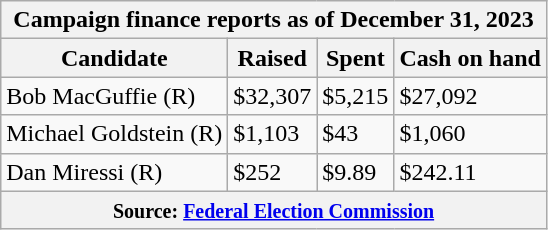<table class="wikitable sortable">
<tr>
<th colspan=4>Campaign finance reports as of December 31, 2023</th>
</tr>
<tr style="text-align:center;">
<th>Candidate</th>
<th>Raised</th>
<th>Spent</th>
<th>Cash on hand</th>
</tr>
<tr>
<td>Bob MacGuffie (R)</td>
<td>$32,307</td>
<td>$5,215</td>
<td>$27,092</td>
</tr>
<tr>
<td>Michael Goldstein (R)</td>
<td>$1,103</td>
<td>$43</td>
<td>$1,060</td>
</tr>
<tr>
<td>Dan Miressi (R)</td>
<td>$252</td>
<td>$9.89</td>
<td>$242.11</td>
</tr>
<tr>
<th colspan="4"><small>Source: <a href='#'>Federal Election Commission</a></small></th>
</tr>
</table>
